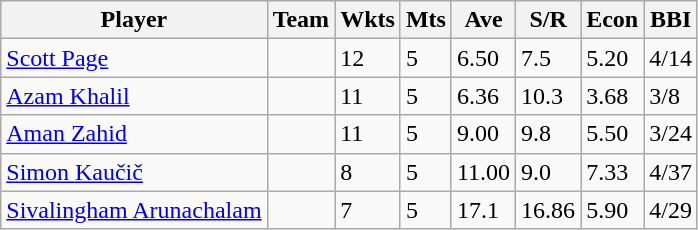<table class="wikitable">
<tr>
<th>Player</th>
<th>Team</th>
<th>Wkts</th>
<th>Mts</th>
<th>Ave</th>
<th>S/R</th>
<th>Econ</th>
<th>BBI</th>
</tr>
<tr>
<td><a href='#'>Scott Page</a></td>
<td></td>
<td>12</td>
<td>5</td>
<td>6.50</td>
<td>7.5</td>
<td>5.20</td>
<td>4/14</td>
</tr>
<tr>
<td><a href='#'>Azam Khalil</a></td>
<td></td>
<td>11</td>
<td>5</td>
<td>6.36</td>
<td>10.3</td>
<td>3.68</td>
<td>3/8</td>
</tr>
<tr>
<td><a href='#'>Aman Zahid</a></td>
<td></td>
<td>11</td>
<td>5</td>
<td>9.00</td>
<td>9.8</td>
<td>5.50</td>
<td>3/24</td>
</tr>
<tr>
<td><a href='#'>Simon Kaučič</a></td>
<td></td>
<td>8</td>
<td>5</td>
<td>11.00</td>
<td>9.0</td>
<td>7.33</td>
<td>4/37</td>
</tr>
<tr>
<td><a href='#'>Sivalingham Arunachalam</a></td>
<td></td>
<td>7</td>
<td>5</td>
<td>17.1</td>
<td>16.86</td>
<td>5.90</td>
<td>4/29</td>
</tr>
</table>
